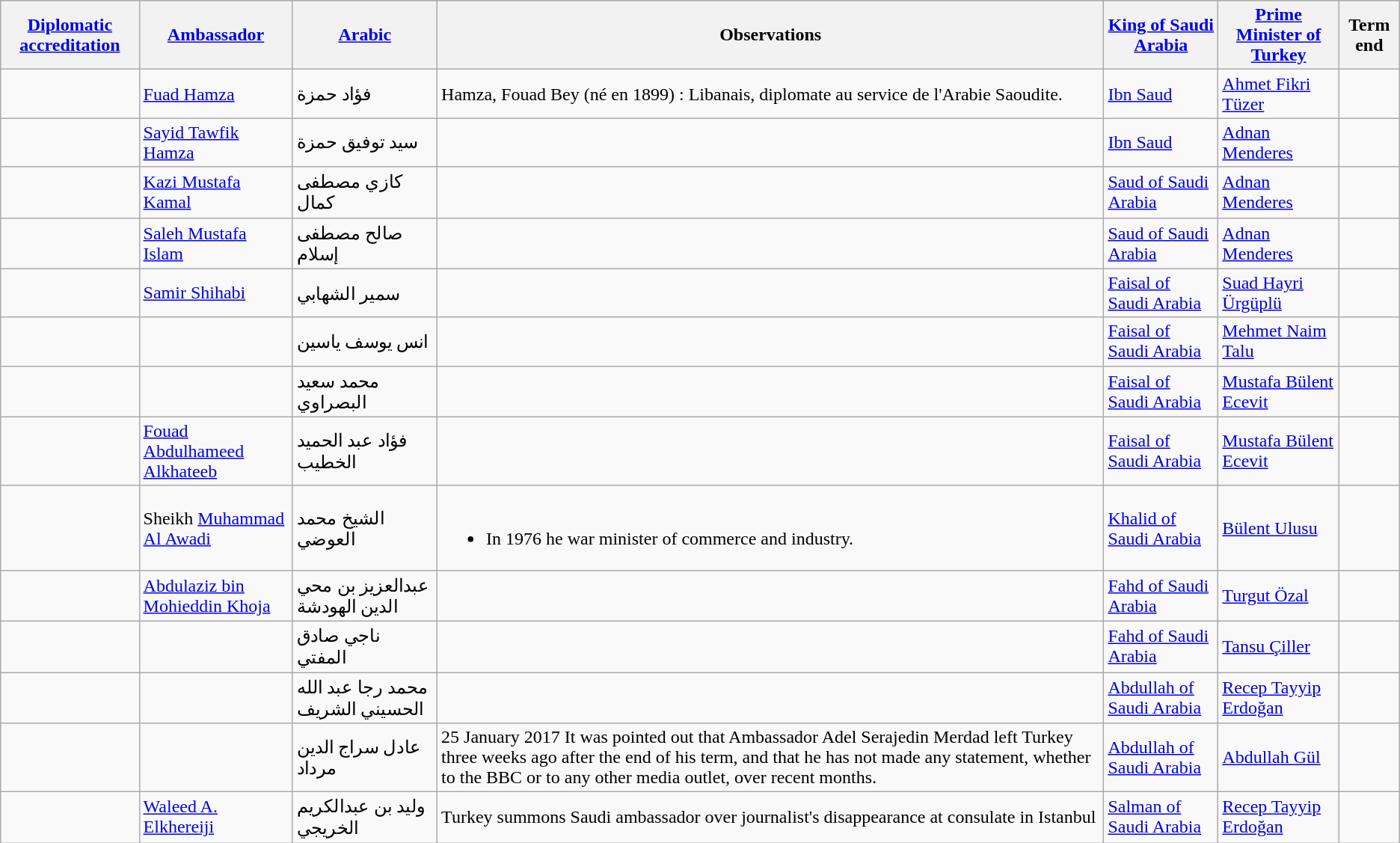<table class="wikitable sortable">
<tr>
<th><a href='#'>Diplomatic accreditation</a></th>
<th><a href='#'>Ambassador</a></th>
<th><a href='#'>Arabic</a></th>
<th>Observations</th>
<th><a href='#'>King of Saudi Arabia</a></th>
<th><a href='#'>Prime Minister of Turkey</a></th>
<th>Term end</th>
</tr>
<tr>
<td></td>
<td><a href='#'>Fuad Hamza</a></td>
<td>فؤاد حمزة</td>
<td>Hamza, Fouad Bey (né en 1899) : Libanais, diplomate au service de l'Arabie Saoudite.</td>
<td><a href='#'>Ibn Saud</a></td>
<td><a href='#'>Ahmet Fikri Tüzer</a></td>
<td></td>
</tr>
<tr>
<td></td>
<td><a href='#'>Sayid Tawfik Hamza</a></td>
<td>سيد توفيق حمزة</td>
<td></td>
<td><a href='#'>Ibn Saud</a></td>
<td><a href='#'>Adnan Menderes</a></td>
<td></td>
</tr>
<tr>
<td></td>
<td><a href='#'>Kazi Mustafa Kamal</a></td>
<td>كازي مصطفى كمال</td>
<td></td>
<td><a href='#'>Saud of Saudi Arabia</a></td>
<td><a href='#'>Adnan Menderes</a></td>
<td></td>
</tr>
<tr>
<td></td>
<td><a href='#'>Saleh Mustafa Islam</a></td>
<td>صالح مصطفى إسلام</td>
<td></td>
<td><a href='#'>Saud of Saudi Arabia</a></td>
<td><a href='#'>Adnan Menderes</a></td>
<td></td>
</tr>
<tr>
<td></td>
<td><a href='#'>Samir Shihabi</a></td>
<td>سمير الشهابي</td>
<td></td>
<td><a href='#'>Faisal of Saudi Arabia</a></td>
<td><a href='#'>Suad Hayri Ürgüplü</a></td>
<td></td>
</tr>
<tr>
<td></td>
<td></td>
<td>انس يوسف ياسين</td>
<td></td>
<td><a href='#'>Faisal of Saudi Arabia</a></td>
<td><a href='#'>Mehmet Naim Talu</a></td>
<td></td>
</tr>
<tr>
<td></td>
<td></td>
<td>محمد سعيد البصراوي</td>
<td></td>
<td><a href='#'>Faisal of Saudi Arabia</a></td>
<td><a href='#'>Mustafa Bülent Ecevit</a></td>
<td></td>
</tr>
<tr>
<td></td>
<td><a href='#'>Fouad Abdulhameed Alkhateeb</a></td>
<td>فؤاد عبد الحميد الخطيب</td>
<td></td>
<td><a href='#'>Faisal of Saudi Arabia</a></td>
<td><a href='#'>Mustafa Bülent Ecevit</a></td>
<td></td>
</tr>
<tr>
<td></td>
<td>Sheikh <a href='#'>Muhammad Al Awadi</a></td>
<td>الشيخ محمد العوضي</td>
<td><br><ul><li>In 1976 he war minister of commerce and industry.</li></ul></td>
<td><a href='#'>Khalid of Saudi Arabia</a></td>
<td><a href='#'>Bülent Ulusu</a></td>
<td></td>
</tr>
<tr>
<td></td>
<td><a href='#'>Abdulaziz bin Mohieddin Khoja</a></td>
<td>عبدالعزيز بن محي الدين الهودشة</td>
<td></td>
<td><a href='#'>Fahd of Saudi Arabia</a></td>
<td><a href='#'>Turgut Özal</a></td>
<td></td>
</tr>
<tr>
<td></td>
<td></td>
<td>ناجي صادق المفتي</td>
<td></td>
<td><a href='#'>Fahd of Saudi Arabia</a></td>
<td><a href='#'>Tansu Çiller</a></td>
<td></td>
</tr>
<tr>
<td></td>
<td></td>
<td>محمد رجا عبد الله الحسيني الشريف</td>
<td></td>
<td><a href='#'>Abdullah of Saudi Arabia</a></td>
<td><a href='#'>Recep Tayyip Erdoğan</a></td>
<td></td>
</tr>
<tr>
<td></td>
<td></td>
<td>عادل سراج الدين مرداد</td>
<td>25 January 2017 It was pointed out that Ambassador Adel Serajedin Merdad left Turkey three weeks ago after the end of his term, and that he has not made any statement, whether to the BBC or to any other media outlet, over recent months.</td>
<td><a href='#'>Abdullah of Saudi Arabia</a></td>
<td><a href='#'>Abdullah Gül</a></td>
<td></td>
</tr>
<tr>
<td></td>
<td><a href='#'>Waleed A. Elkhereiji</a></td>
<td>وليد بن عبدالكريم الخريجي</td>
<td>Turkey summons Saudi ambassador over journalist's disappearance at consulate in Istanbul </td>
<td><a href='#'>Salman of Saudi Arabia</a></td>
<td><a href='#'>Recep Tayyip Erdoğan</a></td>
<td></td>
</tr>
</table>
